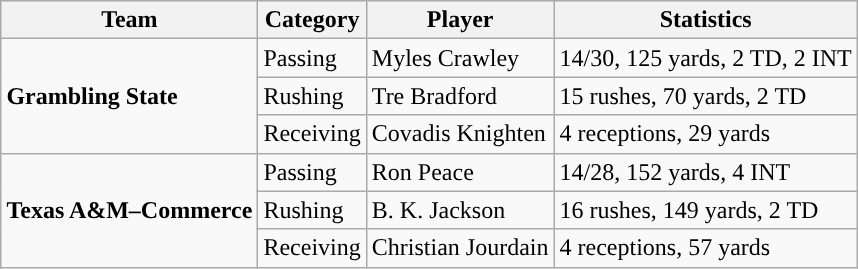<table class="wikitable" style="float: right;">
<tr>
<th>Team</th>
<th>Category</th>
<th>Player</th>
<th>Statistics</th>
</tr>
<tr>
<td rowspan=3><strong>Grambling State</strong></td>
<td>Passing</td>
<td>Myles Crawley</td>
<td>14/30, 125 yards, 2 TD, 2 INT</td>
</tr>
<tr>
<td>Rushing</td>
<td>Tre Bradford</td>
<td>15 rushes, 70 yards, 2 TD</td>
</tr>
<tr>
<td>Receiving</td>
<td>Covadis Knighten</td>
<td>4 receptions, 29 yards</td>
</tr>
<tr>
<td rowspan=3><strong>Texas A&M–Commerce</strong></td>
<td>Passing</td>
<td>Ron Peace</td>
<td>14/28, 152 yards, 4 INT</td>
</tr>
<tr>
<td>Rushing</td>
<td>B. K. Jackson</td>
<td>16 rushes, 149 yards, 2 TD</td>
</tr>
<tr>
<td>Receiving</td>
<td>Christian Jourdain</td>
<td>4 receptions, 57 yards</td>
</tr>
</table>
